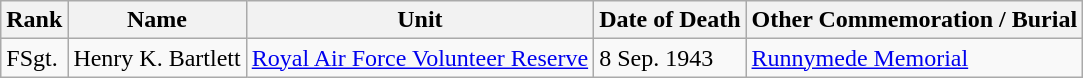<table class="wikitable">
<tr>
<th>Rank</th>
<th>Name</th>
<th>Unit</th>
<th>Date of Death</th>
<th>Other Commemoration / Burial</th>
</tr>
<tr>
<td>FSgt.</td>
<td>Henry K. Bartlett</td>
<td><a href='#'>Royal Air Force Volunteer Reserve</a></td>
<td>8 Sep. 1943</td>
<td><a href='#'>Runnymede Memorial</a></td>
</tr>
</table>
